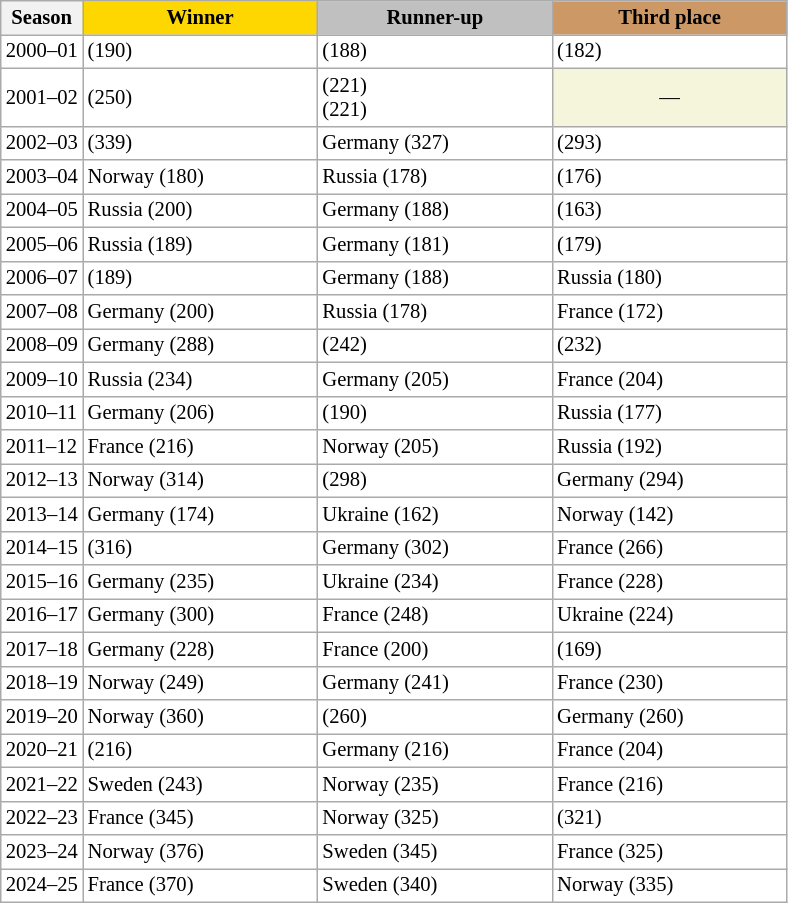<table class="wikitable plainrowheaders" style="background:#fff; font-size:86%; line-height:16px; border:grey solid 1px; border-collapse:collapse;">
<tr>
<th>Season</th>
<th scope="col" style="background:gold; width:150px;">Winner</th>
<th scope="col" style="background:silver; width:150px;">Runner-up</th>
<th scope="col" style="background:#c96; width:150px;">Third place</th>
</tr>
<tr>
<td>2000–01</td>
<td> (190)</td>
<td> (188)</td>
<td> (182)</td>
</tr>
<tr>
<td>2001–02</td>
<td> (250)</td>
<td> (221)<br> (221)</td>
<td bgcolor="F5F5DC" align="center">—</td>
</tr>
<tr>
<td>2002–03</td>
<td> (339)</td>
<td> Germany (327)</td>
<td> (293)</td>
</tr>
<tr>
<td>2003–04</td>
<td> Norway (180)</td>
<td> Russia (178)</td>
<td> (176)</td>
</tr>
<tr>
<td>2004–05</td>
<td> Russia (200)</td>
<td> Germany (188)</td>
<td> (163)</td>
</tr>
<tr>
<td>2005–06</td>
<td> Russia (189)</td>
<td> Germany (181)</td>
<td> (179)</td>
</tr>
<tr>
<td>2006–07</td>
<td> (189)</td>
<td> Germany (188)</td>
<td> Russia (180)</td>
</tr>
<tr>
<td>2007–08</td>
<td> Germany (200)</td>
<td> Russia (178)</td>
<td> France (172)</td>
</tr>
<tr>
<td>2008–09</td>
<td> Germany (288)</td>
<td> (242)</td>
<td> (232)</td>
</tr>
<tr>
<td>2009–10</td>
<td> Russia (234)</td>
<td> Germany (205)</td>
<td> France (204)</td>
</tr>
<tr>
<td>2010–11</td>
<td> Germany (206)</td>
<td> (190)</td>
<td> Russia (177)</td>
</tr>
<tr>
<td>2011–12</td>
<td> France (216)</td>
<td> Norway (205)</td>
<td> Russia (192)</td>
</tr>
<tr>
<td>2012–13</td>
<td> Norway (314)</td>
<td> (298)</td>
<td> Germany (294)</td>
</tr>
<tr>
<td>2013–14</td>
<td> Germany (174)</td>
<td> Ukraine (162)</td>
<td> Norway (142)</td>
</tr>
<tr>
<td>2014–15</td>
<td> (316)</td>
<td> Germany (302)</td>
<td> France (266)</td>
</tr>
<tr>
<td>2015–16</td>
<td> Germany (235)</td>
<td> Ukraine (234)</td>
<td> France (228)</td>
</tr>
<tr>
<td>2016–17</td>
<td> Germany (300)</td>
<td> France (248)</td>
<td> Ukraine (224)</td>
</tr>
<tr>
<td>2017–18</td>
<td> Germany (228)</td>
<td> France (200)</td>
<td> (169)</td>
</tr>
<tr>
<td>2018–19</td>
<td> Norway (249)</td>
<td> Germany (241)</td>
<td> France (230)</td>
</tr>
<tr>
<td>2019–20</td>
<td> Norway (360)</td>
<td> (260)</td>
<td> Germany (260)</td>
</tr>
<tr>
<td>2020–21</td>
<td> (216)</td>
<td> Germany (216)</td>
<td> France (204)</td>
</tr>
<tr>
<td>2021–22</td>
<td> Sweden (243)</td>
<td> Norway (235)</td>
<td> France (216)</td>
</tr>
<tr>
<td>2022–23</td>
<td> France (345)</td>
<td> Norway (325)</td>
<td> (321)</td>
</tr>
<tr>
<td>2023–24</td>
<td> Norway (376)</td>
<td> Sweden (345)</td>
<td> France (325)</td>
</tr>
<tr>
<td>2024–25</td>
<td> France (370)</td>
<td> Sweden (340)</td>
<td> Norway (335)</td>
</tr>
</table>
